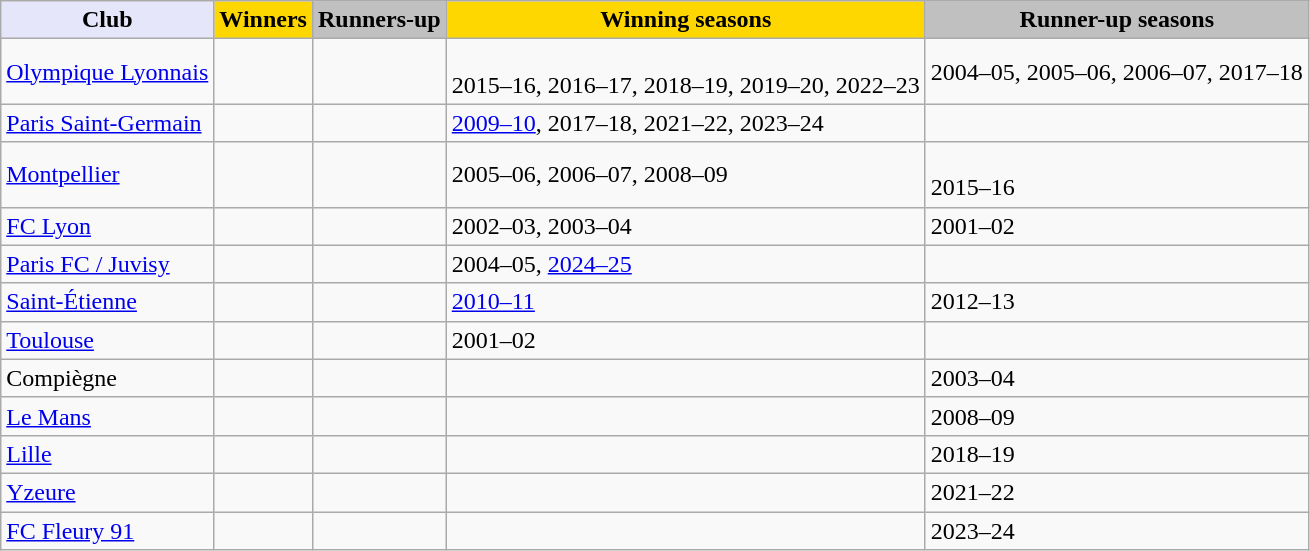<table class="sortable wikitable">
<tr>
<th style="background-color: Lavender">Club</th>
<th style="background-color: Gold">Winners</th>
<th style="background-color: Silver">Runners-up</th>
<th style="background-color: Gold">Winning seasons</th>
<th style="background-color: Silver">Runner-up seasons</th>
</tr>
<tr>
<td><a href='#'>Olympique Lyonnais</a></td>
<td></td>
<td></td>
<td><br>2015–16, 2016–17, 2018–19, 2019–20, 2022–23</td>
<td>2004–05, 2005–06, 2006–07, 2017–18</td>
</tr>
<tr>
<td><a href='#'>Paris Saint-Germain</a></td>
<td></td>
<td></td>
<td><a href='#'>2009–10</a>, 2017–18, 2021–22, 2023–24</td>
<td></td>
</tr>
<tr>
<td><a href='#'>Montpellier</a></td>
<td></td>
<td></td>
<td>2005–06, 2006–07, 2008–09</td>
<td><br>2015–16</td>
</tr>
<tr>
<td><a href='#'>FC Lyon</a></td>
<td></td>
<td></td>
<td>2002–03, 2003–04</td>
<td>2001–02</td>
</tr>
<tr>
<td><a href='#'>Paris FC / Juvisy</a></td>
<td></td>
<td></td>
<td>2004–05, <a href='#'>2024–25</a></td>
<td></td>
</tr>
<tr>
<td><a href='#'>Saint-Étienne</a></td>
<td></td>
<td></td>
<td><a href='#'>2010–11</a></td>
<td>2012–13</td>
</tr>
<tr>
<td><a href='#'>Toulouse</a></td>
<td></td>
<td></td>
<td>2001–02</td>
<td></td>
</tr>
<tr>
<td>Compiègne</td>
<td></td>
<td></td>
<td></td>
<td>2003–04</td>
</tr>
<tr>
<td><a href='#'>Le Mans</a></td>
<td></td>
<td></td>
<td></td>
<td>2008–09</td>
</tr>
<tr>
<td><a href='#'>Lille</a></td>
<td></td>
<td></td>
<td></td>
<td>2018–19</td>
</tr>
<tr>
<td><a href='#'>Yzeure</a></td>
<td></td>
<td></td>
<td></td>
<td>2021–22</td>
</tr>
<tr>
<td><a href='#'>FC Fleury 91</a></td>
<td></td>
<td></td>
<td></td>
<td>2023–24</td>
</tr>
</table>
